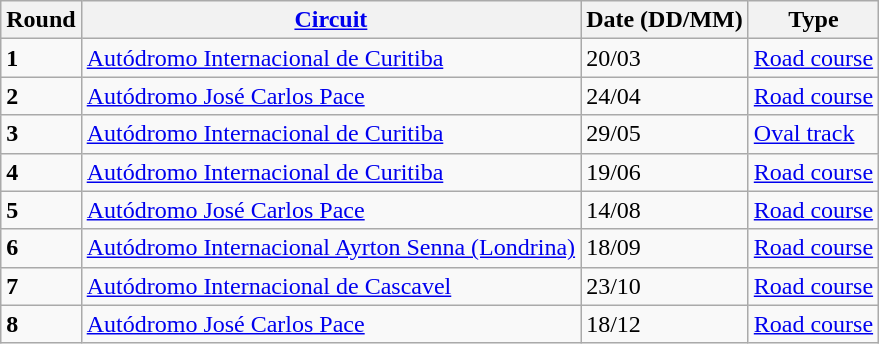<table class="wikitable">
<tr>
<th>Round</th>
<th><a href='#'>Circuit</a></th>
<th>Date (DD/MM)</th>
<th>Type</th>
</tr>
<tr>
<td><strong>1</strong></td>
<td><a href='#'>Autódromo Internacional de Curitiba</a></td>
<td>20/03</td>
<td><a href='#'>Road course</a></td>
</tr>
<tr>
<td><strong>2</strong></td>
<td><a href='#'>Autódromo José Carlos Pace</a></td>
<td>24/04</td>
<td><a href='#'>Road course</a></td>
</tr>
<tr>
<td><strong>3</strong></td>
<td><a href='#'>Autódromo Internacional de Curitiba</a></td>
<td>29/05</td>
<td><a href='#'>Oval track</a></td>
</tr>
<tr>
<td><strong>4</strong></td>
<td><a href='#'>Autódromo Internacional de Curitiba</a></td>
<td>19/06</td>
<td><a href='#'>Road course</a></td>
</tr>
<tr>
<td><strong>5</strong></td>
<td><a href='#'>Autódromo José Carlos Pace</a></td>
<td>14/08</td>
<td><a href='#'>Road course</a></td>
</tr>
<tr>
<td><strong>6</strong></td>
<td><a href='#'>Autódromo Internacional Ayrton Senna (Londrina)</a></td>
<td>18/09</td>
<td><a href='#'>Road course</a></td>
</tr>
<tr>
<td><strong>7</strong></td>
<td><a href='#'>Autódromo Internacional de Cascavel</a></td>
<td>23/10</td>
<td><a href='#'>Road course</a></td>
</tr>
<tr>
<td><strong>8</strong></td>
<td><a href='#'>Autódromo José Carlos Pace</a></td>
<td>18/12</td>
<td><a href='#'>Road course</a></td>
</tr>
</table>
